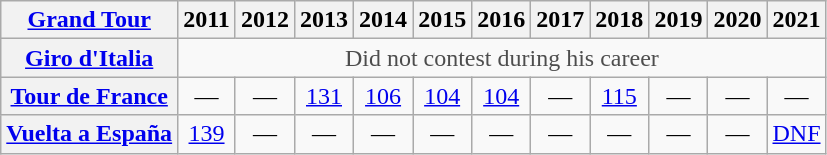<table class="wikitable plainrowheaders">
<tr>
<th scope="col"><a href='#'>Grand Tour</a></th>
<th scope="col">2011</th>
<th scope="col">2012</th>
<th scope="col">2013</th>
<th scope="col">2014</th>
<th scope="col">2015</th>
<th scope="col">2016</th>
<th scope="col">2017</th>
<th scope="col">2018</th>
<th scope="col">2019</th>
<th scope="col">2020</th>
<th scope="col">2021</th>
</tr>
<tr style="text-align:center;">
<th scope="row"> <a href='#'>Giro d'Italia</a></th>
<td style="color:#4d4d4d;" colspan=11>Did not contest during his career</td>
</tr>
<tr style="text-align:center;">
<th scope="row"> <a href='#'>Tour de France</a></th>
<td>—</td>
<td>—</td>
<td><a href='#'>131</a></td>
<td><a href='#'>106</a></td>
<td><a href='#'>104</a></td>
<td><a href='#'>104</a></td>
<td>—</td>
<td><a href='#'>115</a></td>
<td>—</td>
<td>—</td>
<td>—</td>
</tr>
<tr style="text-align:center;">
<th scope="row"> <a href='#'>Vuelta a España</a></th>
<td><a href='#'>139</a></td>
<td>—</td>
<td>—</td>
<td>—</td>
<td>—</td>
<td>—</td>
<td>—</td>
<td>—</td>
<td>—</td>
<td>—</td>
<td><a href='#'>DNF</a></td>
</tr>
</table>
